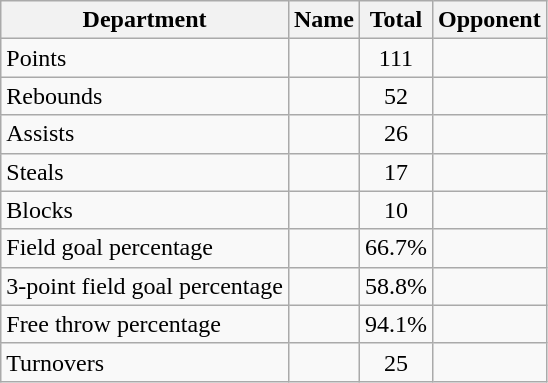<table class=wikitable>
<tr>
<th>Department</th>
<th>Name</th>
<th>Total</th>
<th>Opponent</th>
</tr>
<tr>
<td>Points</td>
<td><br></td>
<td align=center>111</td>
<td><br></td>
</tr>
<tr>
<td>Rebounds</td>
<td></td>
<td align=center>52</td>
<td></td>
</tr>
<tr>
<td>Assists</td>
<td></td>
<td align=center>26</td>
<td></td>
</tr>
<tr>
<td>Steals</td>
<td></td>
<td align=center>17</td>
<td></td>
</tr>
<tr>
<td>Blocks</td>
<td></td>
<td align=center>10</td>
<td></td>
</tr>
<tr>
<td>Field goal percentage</td>
<td></td>
<td align=center>66.7%</td>
<td></td>
</tr>
<tr>
<td>3-point field goal percentage</td>
<td></td>
<td align=center>58.8%</td>
<td></td>
</tr>
<tr>
<td>Free throw percentage</td>
<td></td>
<td align=center>94.1%</td>
<td></td>
</tr>
<tr>
<td>Turnovers</td>
<td><br></td>
<td align=center>25</td>
<td><br></td>
</tr>
</table>
